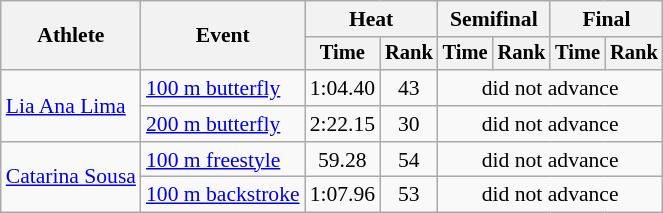<table class=wikitable style="font-size:90%">
<tr>
<th rowspan="2">Athlete</th>
<th rowspan="2">Event</th>
<th colspan="2">Heat</th>
<th colspan="2">Semifinal</th>
<th colspan="2">Final</th>
</tr>
<tr style="font-size:95%">
<th>Time</th>
<th>Rank</th>
<th>Time</th>
<th>Rank</th>
<th>Time</th>
<th>Rank</th>
</tr>
<tr align=center>
<td align=left rowspan=2><a href='#'>Lia Ana Lima</a></td>
<td align=left><a href='#'>100 m butterfly</a></td>
<td>1:04.40</td>
<td>43</td>
<td colspan=4>did not advance</td>
</tr>
<tr align=center>
<td align=left><a href='#'>200 m butterfly</a></td>
<td>2:22.15</td>
<td>30</td>
<td colspan=4>did not advance</td>
</tr>
<tr align=center>
<td align=left rowspan=2><a href='#'>Catarina Sousa</a></td>
<td align=left><a href='#'>100 m freestyle</a></td>
<td>59.28</td>
<td>54</td>
<td colspan=4>did not advance</td>
</tr>
<tr align=center>
<td align=left><a href='#'>100 m backstroke</a></td>
<td>1:07.96</td>
<td>53</td>
<td colspan=4>did not advance</td>
</tr>
</table>
